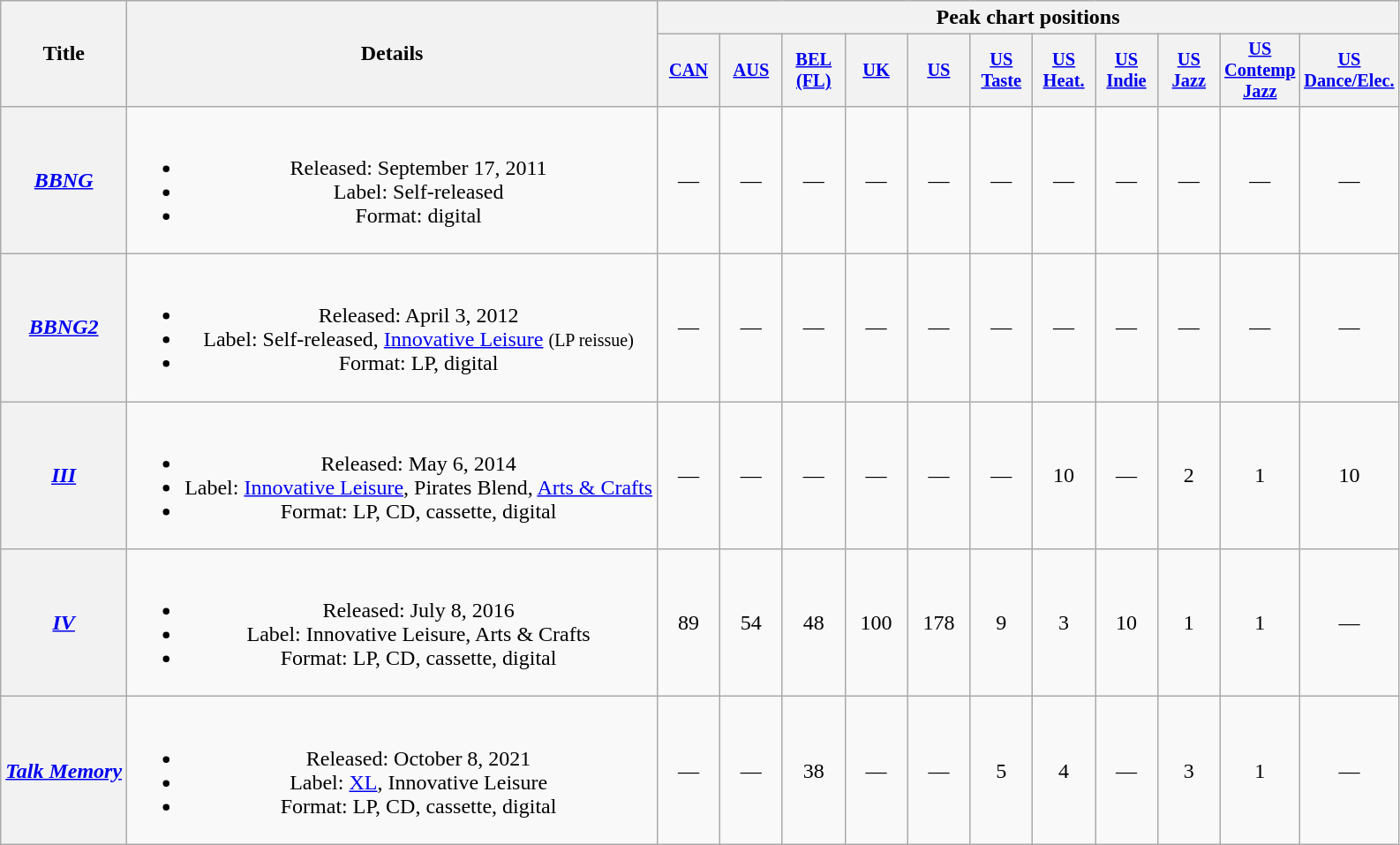<table class="wikitable plainrowheaders" style="text-align:center;">
<tr>
<th scope="col" rowspan="2">Title</th>
<th scope="col" rowspan="2">Details</th>
<th colspan="11">Peak chart positions</th>
</tr>
<tr>
<th scope="col" style="width:3em;font-size:85%;"><a href='#'>CAN</a><br></th>
<th scope="col" style="width:3em;font-size:85%;"><a href='#'>AUS</a><br></th>
<th scope="col" style="width:3em;font-size:85%;"><a href='#'>BEL<br>(FL)</a><br></th>
<th scope="col" style="width:3em;font-size:85%;"><a href='#'>UK</a><br></th>
<th scope="col" style="width:3em;font-size:85%;"><a href='#'>US</a><br></th>
<th scope="col" style="width:3em;font-size:85%;"><a href='#'>US<br>Taste</a><br></th>
<th scope="col" style="width:3em;font-size:85%;"><a href='#'>US<br>Heat.</a><br></th>
<th scope="col" style="width:3em;font-size:85%;"><a href='#'>US<br>Indie</a><br></th>
<th scope="col" style="width:3em;font-size:85%;"><a href='#'>US<br>Jazz</a><br></th>
<th scope="col" style="width:3em;font-size:85%;"><a href='#'>US<br>Contemp Jazz</a></th>
<th scope="col" style="width:3em;font-size:85%;"><a href='#'>US<br>Dance/Elec.</a><br></th>
</tr>
<tr>
<th scope="row"><em><a href='#'>BBNG</a></em></th>
<td><br><ul><li>Released: September 17, 2011</li><li>Label: Self-released</li><li>Format: digital</li></ul></td>
<td>—</td>
<td>—</td>
<td>—</td>
<td>—</td>
<td>—</td>
<td>—</td>
<td>—</td>
<td>—</td>
<td>—</td>
<td>—</td>
<td>—</td>
</tr>
<tr>
<th scope="row"><em><a href='#'>BBNG2</a></em></th>
<td><br><ul><li>Released: April 3, 2012</li><li>Label: Self-released, <a href='#'>Innovative Leisure</a> <small>(LP reissue)</small></li><li>Format: LP, digital</li></ul></td>
<td>—</td>
<td>—</td>
<td>—</td>
<td>—</td>
<td>—</td>
<td>—</td>
<td>—</td>
<td>—</td>
<td>—</td>
<td>—</td>
<td>—</td>
</tr>
<tr>
<th scope="row"><em><a href='#'>III</a></em></th>
<td><br><ul><li>Released: May 6, 2014</li><li>Label: <a href='#'>Innovative Leisure</a>, Pirates Blend, <a href='#'>Arts & Crafts</a></li><li>Format: LP, CD, cassette, digital</li></ul></td>
<td>—</td>
<td>—</td>
<td>—</td>
<td>—</td>
<td>—</td>
<td>—</td>
<td>10</td>
<td>—</td>
<td>2</td>
<td>1</td>
<td>10</td>
</tr>
<tr>
<th scope="row"><em><a href='#'>IV</a></em></th>
<td><br><ul><li>Released: July 8, 2016</li><li>Label: Innovative Leisure, Arts & Crafts</li><li>Format: LP, CD, cassette, digital</li></ul></td>
<td>89</td>
<td>54</td>
<td>48</td>
<td>100</td>
<td>178</td>
<td>9</td>
<td>3</td>
<td>10</td>
<td>1</td>
<td>1</td>
<td>—</td>
</tr>
<tr>
<th scope="row"><em><a href='#'>Talk Memory</a></em></th>
<td><br><ul><li>Released: October 8, 2021</li><li>Label: <a href='#'>XL</a>, Innovative Leisure</li><li>Format: LP, CD, cassette, digital</li></ul></td>
<td>—</td>
<td>—</td>
<td>38</td>
<td>—</td>
<td>—</td>
<td>5</td>
<td>4</td>
<td>—</td>
<td>3</td>
<td>1</td>
<td>—</td>
</tr>
</table>
